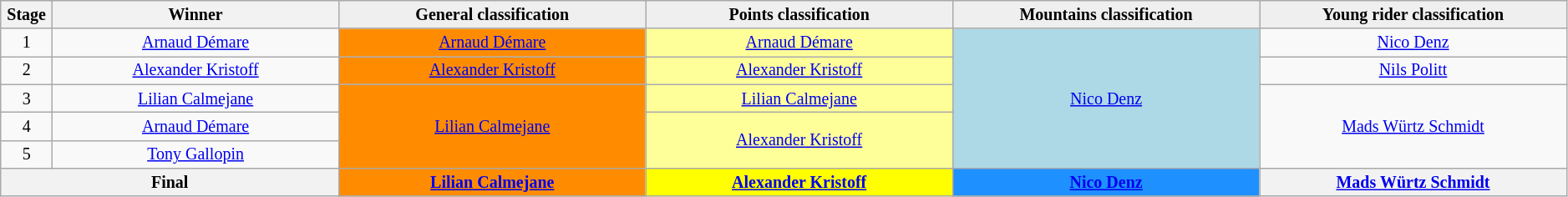<table class="wikitable" style="text-align: center; font-size:smaller;">
<tr style="background:#efefef;">
<th style="width:1%;">Stage</th>
<th style="width:14%;">Winner</th>
<th style="background:#efefef; width:15%;">General classification<br></th>
<th style="background:#efefef; width:15%;">Points classification<br></th>
<th style="background:#efefef; width:15%;">Mountains classification<br></th>
<th style="background:#efefef; width:15%;">Young rider classification<br></th>
</tr>
<tr>
<td>1</td>
<td><a href='#'>Arnaud Démare</a></td>
<td style="background:#FF8C00;"><a href='#'>Arnaud Démare</a></td>
<td style="background:#FFFF99;"><a href='#'>Arnaud Démare</a></td>
<td style="background:#ADD8E6;" rowspan=5><a href='#'>Nico Denz</a></td>
<td style="background:offwhite;"><a href='#'>Nico Denz</a></td>
</tr>
<tr>
<td>2</td>
<td><a href='#'>Alexander Kristoff</a></td>
<td style="background:#FF8C00;"><a href='#'>Alexander Kristoff</a></td>
<td style="background:#FFFF99;"><a href='#'>Alexander Kristoff</a></td>
<td style="background:offwhite;"><a href='#'>Nils Politt</a></td>
</tr>
<tr>
<td>3</td>
<td><a href='#'>Lilian Calmejane</a></td>
<td style="background:#FF8C00;" rowspan=3><a href='#'>Lilian Calmejane</a></td>
<td style="background:#FFFF99;"><a href='#'>Lilian Calmejane</a></td>
<td style="background:offwhite;" rowspan=3><a href='#'>Mads Würtz Schmidt</a></td>
</tr>
<tr>
<td>4</td>
<td><a href='#'>Arnaud Démare</a></td>
<td style="background:#FFFF99;" rowspan=2><a href='#'>Alexander Kristoff</a></td>
</tr>
<tr>
<td>5</td>
<td><a href='#'>Tony Gallopin</a></td>
</tr>
<tr>
<th colspan=2>Final</th>
<th style="background:#FF8C00;"><a href='#'>Lilian Calmejane</a></th>
<th style="background:yellow;"><a href='#'>Alexander Kristoff</a></th>
<th style="background:dodgerblue;"><a href='#'>Nico Denz</a></th>
<th><a href='#'>Mads Würtz Schmidt</a></th>
</tr>
</table>
